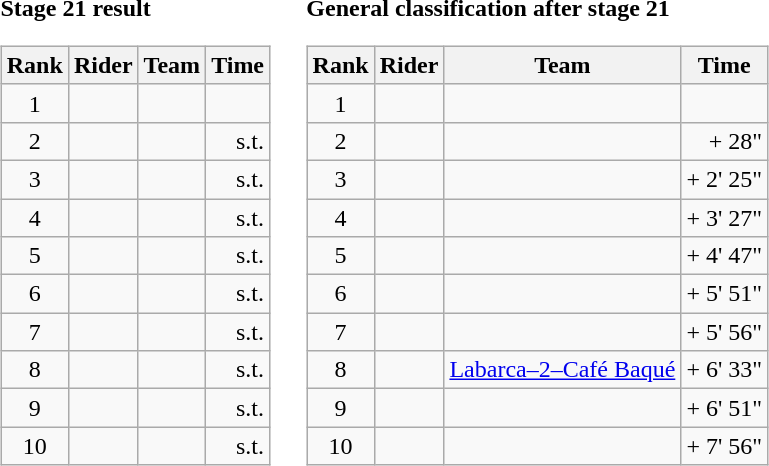<table>
<tr>
<td><strong>Stage 21 result</strong><br><table class="wikitable">
<tr>
<th scope="col">Rank</th>
<th scope="col">Rider</th>
<th scope="col">Team</th>
<th scope="col">Time</th>
</tr>
<tr>
<td style="text-align:center;">1</td>
<td></td>
<td></td>
<td style="text-align:right;"></td>
</tr>
<tr>
<td style="text-align:center;">2</td>
<td></td>
<td></td>
<td style="text-align:right;">s.t.</td>
</tr>
<tr>
<td style="text-align:center;">3</td>
<td></td>
<td></td>
<td style="text-align:right;">s.t.</td>
</tr>
<tr>
<td style="text-align:center;">4</td>
<td></td>
<td></td>
<td style="text-align:right;">s.t.</td>
</tr>
<tr>
<td style="text-align:center;">5</td>
<td></td>
<td></td>
<td style="text-align:right;">s.t.</td>
</tr>
<tr>
<td style="text-align:center;">6</td>
<td></td>
<td></td>
<td style="text-align:right;">s.t.</td>
</tr>
<tr>
<td style="text-align:center;">7</td>
<td></td>
<td></td>
<td style="text-align:right;">s.t.</td>
</tr>
<tr>
<td style="text-align:center;">8</td>
<td></td>
<td></td>
<td style="text-align:right;">s.t.</td>
</tr>
<tr>
<td style="text-align:center;">9</td>
<td></td>
<td></td>
<td style="text-align:right;">s.t.</td>
</tr>
<tr>
<td style="text-align:center;">10</td>
<td></td>
<td></td>
<td style="text-align:right;">s.t.</td>
</tr>
</table>
</td>
<td></td>
<td><strong>General classification after stage 21</strong><br><table class="wikitable">
<tr>
<th scope="col">Rank</th>
<th scope="col">Rider</th>
<th scope="col">Team</th>
<th scope="col">Time</th>
</tr>
<tr>
<td style="text-align:center;">1</td>
<td></td>
<td></td>
<td style="text-align:right;"></td>
</tr>
<tr>
<td style="text-align:center;">2</td>
<td></td>
<td></td>
<td style="text-align:right;">+ 28"</td>
</tr>
<tr>
<td style="text-align:center;">3</td>
<td></td>
<td></td>
<td style="text-align:right;">+ 2' 25"</td>
</tr>
<tr>
<td style="text-align:center;">4</td>
<td></td>
<td></td>
<td style="text-align:right;">+ 3' 27"</td>
</tr>
<tr>
<td style="text-align:center;">5</td>
<td></td>
<td></td>
<td style="text-align:right;">+ 4' 47"</td>
</tr>
<tr>
<td style="text-align:center;">6</td>
<td></td>
<td></td>
<td style="text-align:right;">+ 5' 51"</td>
</tr>
<tr>
<td style="text-align:center;">7</td>
<td></td>
<td></td>
<td style="text-align:right;">+ 5' 56"</td>
</tr>
<tr>
<td style="text-align:center;">8</td>
<td></td>
<td><a href='#'>Labarca–2–Café Baqué</a></td>
<td style="text-align:right;">+ 6' 33"</td>
</tr>
<tr>
<td style="text-align:center;">9</td>
<td></td>
<td></td>
<td style="text-align:right;">+ 6' 51"</td>
</tr>
<tr>
<td style="text-align:center;">10</td>
<td></td>
<td></td>
<td style="text-align:right;">+ 7' 56"</td>
</tr>
</table>
</td>
</tr>
</table>
